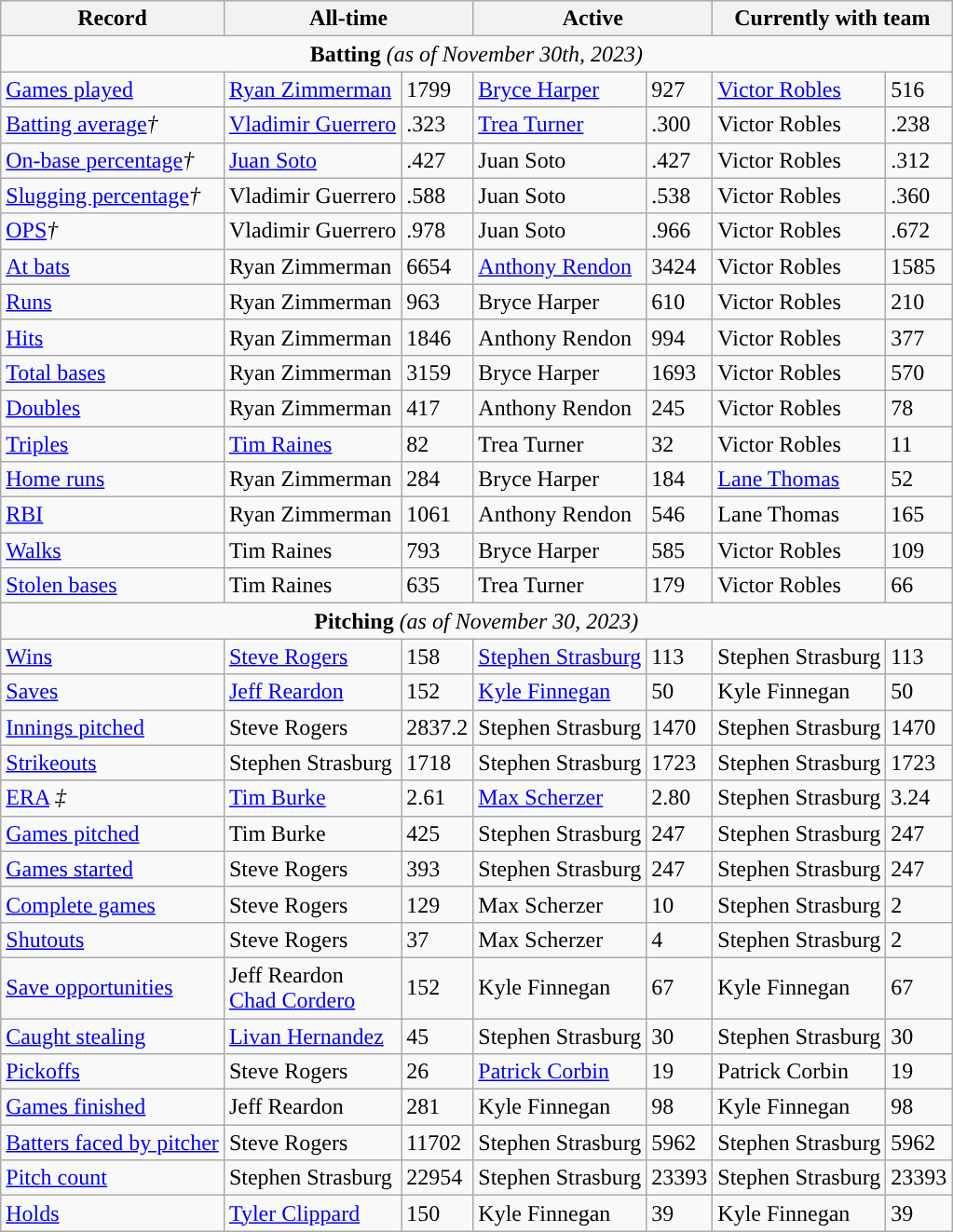<table class="wikitable">
<tr>
<th>Record</th>
<th ! colspan="2">All-time</th>
<th ! colspan="2">Active</th>
<th ! colspan="2">Currently with team</th>
</tr>
<tr align="center">
<td colspan=7><strong>Batting</strong> <em>(as of November 30th, 2023)</em></td>
</tr>
<tr>
<td><a href='#'>Games played</a></td>
<td><a href='#'>Ryan Zimmerman</a></td>
<td>1799</td>
<td><a href='#'>Bryce Harper</a></td>
<td>927</td>
<td><a href='#'>Victor Robles</a></td>
<td>516</td>
</tr>
<tr>
<td><a href='#'>Batting average</a><em>†</em></td>
<td><a href='#'>Vladimir Guerrero</a></td>
<td>.323</td>
<td><a href='#'>Trea Turner</a></td>
<td>.300</td>
<td>Victor Robles</td>
<td>.238</td>
</tr>
<tr>
<td><a href='#'>On-base percentage</a><em>†</em></td>
<td><a href='#'>Juan Soto</a></td>
<td>.427</td>
<td>Juan Soto</td>
<td>.427</td>
<td>Victor Robles</td>
<td>.312</td>
</tr>
<tr>
<td><a href='#'>Slugging percentage</a><em>†</em></td>
<td>Vladimir Guerrero</td>
<td>.588</td>
<td>Juan Soto</td>
<td>.538</td>
<td>Victor Robles</td>
<td>.360</td>
</tr>
<tr>
<td><a href='#'>OPS</a><em>†</em></td>
<td>Vladimir Guerrero</td>
<td>.978</td>
<td>Juan Soto</td>
<td>.966</td>
<td>Victor Robles</td>
<td>.672</td>
</tr>
<tr>
<td><a href='#'>At bats</a></td>
<td>Ryan Zimmerman</td>
<td>6654</td>
<td><a href='#'>Anthony Rendon</a></td>
<td>3424</td>
<td>Victor Robles</td>
<td>1585</td>
</tr>
<tr>
<td><a href='#'>Runs</a></td>
<td>Ryan Zimmerman</td>
<td>963</td>
<td>Bryce Harper</td>
<td>610</td>
<td>Victor Robles</td>
<td>210</td>
</tr>
<tr>
<td><a href='#'>Hits</a></td>
<td>Ryan Zimmerman</td>
<td>1846</td>
<td>Anthony Rendon</td>
<td>994</td>
<td>Victor Robles</td>
<td>377</td>
</tr>
<tr>
<td><a href='#'>Total bases</a></td>
<td>Ryan Zimmerman</td>
<td>3159</td>
<td>Bryce Harper</td>
<td>1693</td>
<td>Victor Robles</td>
<td>570</td>
</tr>
<tr>
<td><a href='#'>Doubles</a></td>
<td>Ryan Zimmerman</td>
<td>417</td>
<td>Anthony Rendon</td>
<td>245</td>
<td>Victor Robles</td>
<td>78</td>
</tr>
<tr>
<td><a href='#'>Triples</a></td>
<td><a href='#'>Tim Raines</a></td>
<td>82</td>
<td>Trea Turner</td>
<td>32</td>
<td>Victor Robles</td>
<td>11</td>
</tr>
<tr>
<td><a href='#'>Home runs</a></td>
<td>Ryan Zimmerman</td>
<td>284</td>
<td>Bryce Harper</td>
<td>184</td>
<td><a href='#'>Lane Thomas</a></td>
<td>52</td>
</tr>
<tr>
<td><a href='#'>RBI</a></td>
<td>Ryan Zimmerman</td>
<td>1061</td>
<td>Anthony Rendon</td>
<td>546</td>
<td>Lane Thomas</td>
<td>165</td>
</tr>
<tr>
<td><a href='#'>Walks</a></td>
<td>Tim Raines</td>
<td>793</td>
<td>Bryce Harper</td>
<td>585</td>
<td>Victor Robles</td>
<td>109</td>
</tr>
<tr>
<td><a href='#'>Stolen bases</a></td>
<td>Tim Raines</td>
<td>635</td>
<td>Trea Turner</td>
<td>179</td>
<td>Victor Robles</td>
<td>66</td>
</tr>
<tr align="center">
<td colspan="7"><strong>Pitching</strong> <em>(as of  November 30, 2023)</em></td>
</tr>
<tr>
<td><a href='#'>Wins</a></td>
<td><a href='#'>Steve Rogers</a></td>
<td>158</td>
<td><a href='#'>Stephen Strasburg</a></td>
<td>113</td>
<td>Stephen Strasburg</td>
<td>113</td>
</tr>
<tr>
<td><a href='#'>Saves</a></td>
<td><a href='#'>Jeff Reardon</a></td>
<td>152</td>
<td><a href='#'>Kyle Finnegan</a></td>
<td>50</td>
<td>Kyle Finnegan</td>
<td>50</td>
</tr>
<tr>
<td><a href='#'>Innings pitched</a></td>
<td>Steve Rogers</td>
<td>2837.2</td>
<td>Stephen Strasburg</td>
<td>1470</td>
<td>Stephen Strasburg</td>
<td>1470</td>
</tr>
<tr>
<td><a href='#'>Strikeouts</a></td>
<td>Stephen Strasburg</td>
<td>1718</td>
<td>Stephen Strasburg</td>
<td>1723</td>
<td>Stephen Strasburg</td>
<td>1723</td>
</tr>
<tr>
<td><a href='#'>ERA</a> <em>‡</em></td>
<td><a href='#'>Tim Burke</a></td>
<td>2.61</td>
<td><a href='#'>Max Scherzer</a></td>
<td>2.80</td>
<td>Stephen Strasburg</td>
<td>3.24</td>
</tr>
<tr>
<td><a href='#'>Games pitched</a></td>
<td>Tim Burke</td>
<td>425</td>
<td>Stephen Strasburg</td>
<td>247</td>
<td>Stephen Strasburg</td>
<td>247</td>
</tr>
<tr>
<td><a href='#'>Games started</a></td>
<td>Steve Rogers</td>
<td>393</td>
<td>Stephen Strasburg</td>
<td>247</td>
<td>Stephen Strasburg</td>
<td>247</td>
</tr>
<tr>
<td><a href='#'>Complete games</a></td>
<td>Steve Rogers</td>
<td>129</td>
<td>Max Scherzer</td>
<td>10</td>
<td>Stephen Strasburg</td>
<td>2</td>
</tr>
<tr>
<td><a href='#'>Shutouts</a></td>
<td>Steve Rogers</td>
<td>37</td>
<td>Max Scherzer</td>
<td>4</td>
<td>Stephen Strasburg</td>
<td>2</td>
</tr>
<tr>
<td><a href='#'>Save opportunities</a></td>
<td>Jeff Reardon<br><a href='#'>Chad Cordero</a></td>
<td>152</td>
<td>Kyle Finnegan</td>
<td>67</td>
<td>Kyle Finnegan</td>
<td>67</td>
</tr>
<tr>
<td><a href='#'>Caught stealing</a></td>
<td><a href='#'>Livan Hernandez</a></td>
<td>45</td>
<td>Stephen Strasburg</td>
<td>30</td>
<td>Stephen Strasburg</td>
<td>30</td>
</tr>
<tr>
<td><a href='#'>Pickoffs</a></td>
<td>Steve Rogers</td>
<td>26</td>
<td><a href='#'>Patrick Corbin</a></td>
<td>19</td>
<td>Patrick Corbin</td>
<td>19</td>
</tr>
<tr>
<td><a href='#'>Games finished</a></td>
<td>Jeff Reardon</td>
<td>281</td>
<td>Kyle Finnegan</td>
<td>98</td>
<td>Kyle Finnegan</td>
<td>98</td>
</tr>
<tr>
<td><a href='#'>Batters faced by pitcher</a></td>
<td>Steve Rogers</td>
<td>11702</td>
<td>Stephen Strasburg</td>
<td>5962</td>
<td>Stephen Strasburg</td>
<td>5962</td>
</tr>
<tr>
<td><a href='#'>Pitch count</a></td>
<td>Stephen Strasburg</td>
<td>22954</td>
<td>Stephen Strasburg</td>
<td>23393</td>
<td>Stephen Strasburg</td>
<td>23393</td>
</tr>
<tr>
<td><a href='#'>Holds</a></td>
<td><a href='#'>Tyler Clippard</a></td>
<td>150</td>
<td>Kyle Finnegan</td>
<td>39</td>
<td>Kyle Finnegan</td>
<td>39</td>
</tr>
</table>
